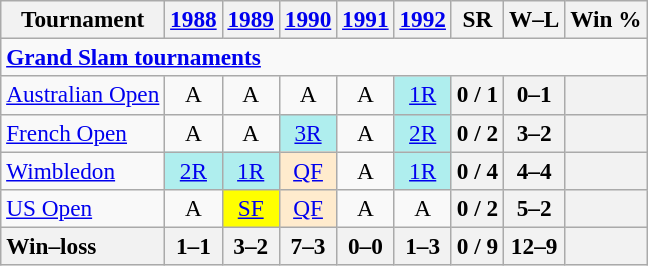<table class=wikitable style=text-align:center;font-size:97%>
<tr>
<th>Tournament</th>
<th><a href='#'>1988</a></th>
<th><a href='#'>1989</a></th>
<th><a href='#'>1990</a></th>
<th><a href='#'>1991</a></th>
<th><a href='#'>1992</a></th>
<th>SR</th>
<th>W–L</th>
<th>Win %</th>
</tr>
<tr>
<td colspan=23 align=left><strong><a href='#'>Grand Slam tournaments</a></strong></td>
</tr>
<tr>
<td align=left><a href='#'>Australian Open</a></td>
<td>A</td>
<td>A</td>
<td>A</td>
<td>A</td>
<td bgcolor=afeeee><a href='#'>1R</a></td>
<th>0 / 1</th>
<th>0–1</th>
<th></th>
</tr>
<tr>
<td align=left><a href='#'>French Open</a></td>
<td>A</td>
<td>A</td>
<td bgcolor=afeeee><a href='#'>3R</a></td>
<td>A</td>
<td bgcolor=afeeee><a href='#'>2R</a></td>
<th>0 / 2</th>
<th>3–2</th>
<th></th>
</tr>
<tr>
<td align=left><a href='#'>Wimbledon</a></td>
<td bgcolor=afeeee><a href='#'>2R</a></td>
<td bgcolor=afeeee><a href='#'>1R</a></td>
<td bgcolor=ffebcd><a href='#'>QF</a></td>
<td>A</td>
<td bgcolor=afeeee><a href='#'>1R</a></td>
<th>0 / 4</th>
<th>4–4</th>
<th></th>
</tr>
<tr>
<td align=left><a href='#'>US Open</a></td>
<td>A</td>
<td bgcolor=yellow><a href='#'>SF</a></td>
<td bgcolor=ffebcd><a href='#'>QF</a></td>
<td>A</td>
<td>A</td>
<th>0 / 2</th>
<th>5–2</th>
<th></th>
</tr>
<tr>
<th style=text-align:left>Win–loss</th>
<th>1–1</th>
<th>3–2</th>
<th>7–3</th>
<th>0–0</th>
<th>1–3</th>
<th>0 / 9</th>
<th>12–9</th>
<th></th>
</tr>
</table>
